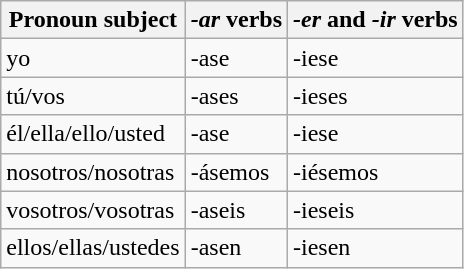<table class="wikitable">
<tr>
<th>Pronoun subject</th>
<th><em>-ar</em> verbs</th>
<th><em>-er</em> and <em>-ir</em> verbs</th>
</tr>
<tr>
<td>yo</td>
<td>-ase</td>
<td>-iese</td>
</tr>
<tr>
<td>tú/vos</td>
<td>-ases</td>
<td>-ieses</td>
</tr>
<tr>
<td>él/ella/ello/usted</td>
<td>-ase</td>
<td>-iese</td>
</tr>
<tr>
<td>nosotros/nosotras</td>
<td>-ásemos</td>
<td>-iésemos</td>
</tr>
<tr>
<td>vosotros/vosotras</td>
<td>-aseis</td>
<td>-ieseis</td>
</tr>
<tr>
<td>ellos/ellas/ustedes</td>
<td>-asen</td>
<td>-iesen</td>
</tr>
</table>
